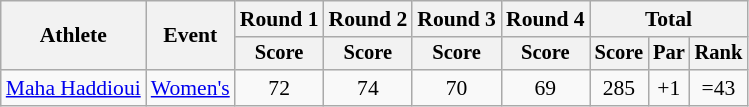<table class=wikitable style="font-size:90%;text-align:center">
<tr>
<th rowspan=2>Athlete</th>
<th rowspan=2>Event</th>
<th>Round 1</th>
<th>Round 2</th>
<th>Round 3</th>
<th>Round 4</th>
<th colspan=3>Total</th>
</tr>
<tr style="font-size:95%">
<th>Score</th>
<th>Score</th>
<th>Score</th>
<th>Score</th>
<th>Score</th>
<th>Par</th>
<th>Rank</th>
</tr>
<tr>
<td align=left><a href='#'>Maha Haddioui</a></td>
<td align=left><a href='#'>Women's</a></td>
<td>72</td>
<td>74</td>
<td>70</td>
<td>69</td>
<td>285</td>
<td>+1</td>
<td>=43</td>
</tr>
</table>
